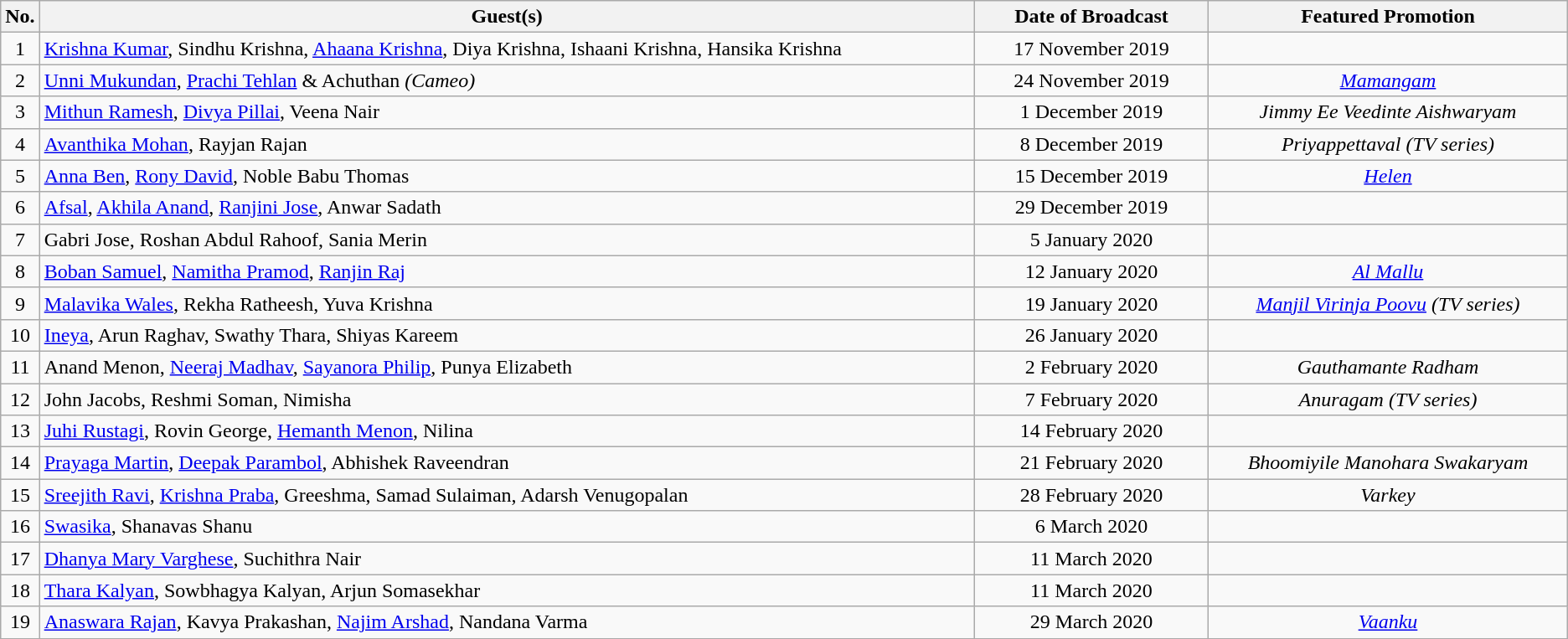<table class=" sortable wikitable">
<tr>
<th style="width:2%;">No.</th>
<th style="width:60%;">Guest(s)</th>
<th style="width:15%;text-align:center;">Date of Broadcast</th>
<th style="width:23%;text-align:center;">Featured Promotion</th>
</tr>
<tr>
<td style="text-align:center">1</td>
<td><a href='#'>Krishna Kumar</a>, Sindhu Krishna, <a href='#'>Ahaana Krishna</a>, Diya Krishna, Ishaani Krishna, Hansika Krishna</td>
<td style="text-align:center">17 November 2019</td>
<td> </td>
</tr>
<tr>
<td style="text-align:center">2</td>
<td><a href='#'>Unni Mukundan</a>, <a href='#'>Prachi Tehlan</a> & Achuthan <em>(Cameo)</em></td>
<td style="text-align:center">24 November 2019</td>
<td style="text-align:center"><em><a href='#'>Mamangam</a></em></td>
</tr>
<tr>
<td style="text-align:center">3</td>
<td><a href='#'>Mithun Ramesh</a>, <a href='#'>Divya Pillai</a>, Veena Nair</td>
<td style="text-align:center">1 December 2019</td>
<td style="text-align:center"><em>Jimmy Ee Veedinte Aishwaryam</em></td>
</tr>
<tr>
<td style="text-align:center">4</td>
<td><a href='#'>Avanthika Mohan</a>, Rayjan Rajan</td>
<td style="text-align:center">8 December 2019</td>
<td style="text-align:center"><em>Priyappettaval (TV series)</em></td>
</tr>
<tr>
<td style="text-align:center">5</td>
<td><a href='#'>Anna Ben</a>, <a href='#'>Rony David</a>, Noble Babu Thomas</td>
<td style="text-align:center">15 December 2019</td>
<td style="text-align:center"><em><a href='#'>Helen</a></em></td>
</tr>
<tr>
<td style="text-align:center">6</td>
<td><a href='#'>Afsal</a>, <a href='#'>Akhila Anand</a>, <a href='#'>Ranjini Jose</a>, Anwar Sadath</td>
<td style="text-align:center">29 December 2019</td>
<td></td>
</tr>
<tr>
<td style="text-align:center">7</td>
<td>Gabri Jose, Roshan Abdul Rahoof, Sania Merin</td>
<td style="text-align:center">5 January 2020</td>
<td></td>
</tr>
<tr>
<td style="text-align:center">8</td>
<td><a href='#'>Boban Samuel</a>, <a href='#'>Namitha Pramod</a>, <a href='#'>Ranjin Raj</a></td>
<td style="text-align:center">12 January 2020</td>
<td style="text-align:center"><em><a href='#'>Al Mallu</a></em></td>
</tr>
<tr>
<td style="text-align:center">9</td>
<td><a href='#'>Malavika Wales</a>, Rekha Ratheesh, Yuva Krishna</td>
<td style="text-align:center">19 January 2020</td>
<td style="text-align:center"><em><a href='#'>Manjil Virinja Poovu</a> (TV series)</em></td>
</tr>
<tr>
<td style="text-align:center">10</td>
<td><a href='#'>Ineya</a>, Arun Raghav, Swathy Thara, Shiyas Kareem</td>
<td style="text-align:center">26 January 2020</td>
<td> </td>
</tr>
<tr>
<td style="text-align:center">11</td>
<td>Anand Menon, <a href='#'>Neeraj Madhav</a>, <a href='#'>Sayanora Philip</a>, Punya Elizabeth</td>
<td style="text-align:center">2 February 2020</td>
<td style="text-align:center"><em>Gauthamante Radham</em></td>
</tr>
<tr>
<td style="text-align:center">12</td>
<td>John Jacobs, Reshmi Soman, Nimisha</td>
<td style="text-align:center">7 February 2020</td>
<td style="text-align:center"><em>Anuragam (TV series)</em></td>
</tr>
<tr>
<td style="text-align:center">13</td>
<td><a href='#'>Juhi Rustagi</a>, Rovin George, <a href='#'>Hemanth Menon</a>, Nilina</td>
<td style="text-align:center">14 February 2020</td>
<td> </td>
</tr>
<tr>
<td style="text-align:center">14</td>
<td><a href='#'>Prayaga Martin</a>, <a href='#'>Deepak Parambol</a>, Abhishek Raveendran</td>
<td style="text-align:center">21 February 2020</td>
<td style="text-align:center"><em>Bhoomiyile Manohara Swakaryam</em></td>
</tr>
<tr>
<td style="text-align:center">15</td>
<td><a href='#'>Sreejith Ravi</a>, <a href='#'>Krishna Praba</a>, Greeshma, Samad Sulaiman, Adarsh Venugopalan</td>
<td style="text-align:center">28 February 2020</td>
<td style="text-align:center"><em>Varkey</em></td>
</tr>
<tr>
<td style="text-align:center">16</td>
<td><a href='#'>Swasika</a>, Shanavas Shanu</td>
<td style="text-align:center">6 March 2020</td>
<td></td>
</tr>
<tr>
<td style="text-align:center">17</td>
<td><a href='#'>Dhanya Mary Varghese</a>, Suchithra Nair</td>
<td style="text-align:center">11 March 2020</td>
<td></td>
</tr>
<tr>
<td style="text-align:center">18</td>
<td><a href='#'>Thara Kalyan</a>, Sowbhagya Kalyan, Arjun Somasekhar</td>
<td style="text-align:center">11 March 2020</td>
<td></td>
</tr>
<tr>
<td style="text-align:center">19</td>
<td><a href='#'>Anaswara Rajan</a>, Kavya Prakashan, <a href='#'>Najim Arshad</a>, Nandana Varma</td>
<td style="text-align:center">29 March 2020</td>
<td style="text-align:center"><em><a href='#'>Vaanku</a></em></td>
</tr>
</table>
